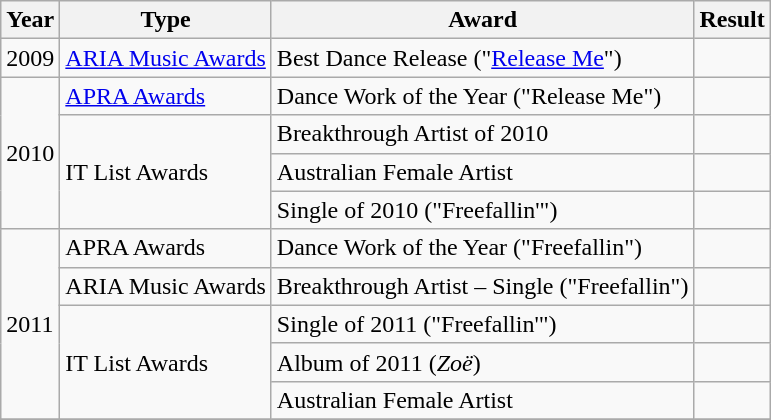<table class="wikitable">
<tr>
<th>Year</th>
<th>Type</th>
<th>Award</th>
<th>Result</th>
</tr>
<tr>
<td>2009</td>
<td><a href='#'>ARIA Music Awards</a></td>
<td>Best Dance Release ("<a href='#'>Release Me</a>")</td>
<td></td>
</tr>
<tr>
<td rowspan="4">2010</td>
<td><a href='#'>APRA Awards</a></td>
<td>Dance Work of the Year ("Release Me")</td>
<td></td>
</tr>
<tr>
<td rowspan="3">IT List Awards</td>
<td>Breakthrough Artist of 2010</td>
<td></td>
</tr>
<tr>
<td>Australian Female Artist</td>
<td></td>
</tr>
<tr>
<td>Single of 2010 ("Freefallin'")</td>
<td></td>
</tr>
<tr>
<td rowspan="5">2011</td>
<td>APRA Awards</td>
<td>Dance Work of the Year ("Freefallin")</td>
<td></td>
</tr>
<tr>
<td>ARIA Music Awards</td>
<td>Breakthrough Artist – Single ("Freefallin")</td>
<td></td>
</tr>
<tr>
<td rowspan="3">IT List Awards</td>
<td>Single of 2011 ("Freefallin'")</td>
<td></td>
</tr>
<tr>
<td>Album of 2011 (<em>Zoë</em>)</td>
<td></td>
</tr>
<tr>
<td>Australian Female Artist</td>
<td></td>
</tr>
<tr>
</tr>
</table>
